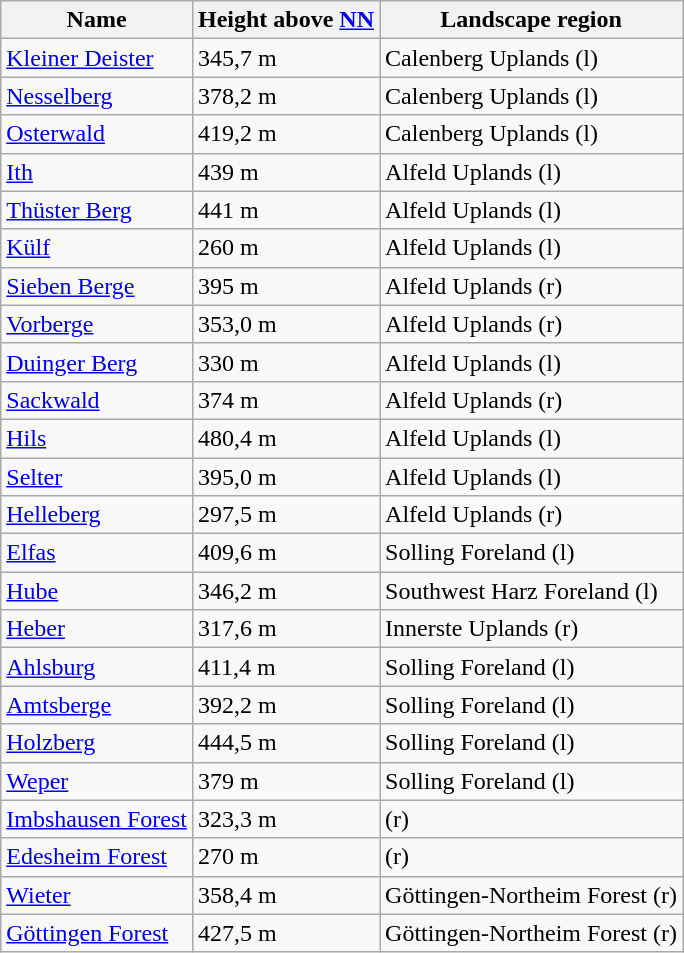<table class="wikitable sortable">
<tr class="hintergrundfarbe6">
<th>Name</th>
<th>Height above <a href='#'>NN</a></th>
<th>Landscape region</th>
</tr>
<tr>
<td><a href='#'>Kleiner Deister</a></td>
<td>345,7 m</td>
<td>Calenberg Uplands (l)</td>
</tr>
<tr>
<td><a href='#'>Nesselberg</a></td>
<td>378,2 m</td>
<td>Calenberg Uplands (l)</td>
</tr>
<tr>
<td><a href='#'>Osterwald</a></td>
<td>419,2 m</td>
<td>Calenberg Uplands (l)</td>
</tr>
<tr>
<td><a href='#'>Ith</a></td>
<td>439 m</td>
<td>Alfeld Uplands (l)</td>
</tr>
<tr>
<td><a href='#'>Thüster Berg</a></td>
<td>441 m</td>
<td>Alfeld Uplands (l)</td>
</tr>
<tr>
<td><a href='#'>Külf</a></td>
<td>260 m</td>
<td>Alfeld Uplands (l)</td>
</tr>
<tr>
<td><a href='#'>Sieben Berge</a></td>
<td>395 m</td>
<td>Alfeld Uplands (r)</td>
</tr>
<tr>
<td><a href='#'>Vorberge</a></td>
<td>353,0 m</td>
<td>Alfeld Uplands (r)</td>
</tr>
<tr>
<td><a href='#'>Duinger Berg</a></td>
<td>330 m</td>
<td>Alfeld Uplands (l)</td>
</tr>
<tr>
<td><a href='#'>Sackwald</a></td>
<td>374 m</td>
<td>Alfeld Uplands (r)</td>
</tr>
<tr>
<td><a href='#'>Hils</a></td>
<td>480,4 m</td>
<td>Alfeld Uplands (l)</td>
</tr>
<tr>
<td><a href='#'>Selter</a></td>
<td>395,0 m</td>
<td>Alfeld Uplands (l)</td>
</tr>
<tr>
<td><a href='#'>Helleberg</a></td>
<td>297,5 m</td>
<td>Alfeld Uplands (r)</td>
</tr>
<tr>
<td><a href='#'>Elfas</a></td>
<td>409,6 m</td>
<td>Solling Foreland (l)</td>
</tr>
<tr>
<td><a href='#'>Hube</a></td>
<td>346,2 m</td>
<td>Southwest Harz Foreland (l)</td>
</tr>
<tr>
<td><a href='#'>Heber</a></td>
<td>317,6 m</td>
<td>Innerste Uplands (r)</td>
</tr>
<tr>
<td><a href='#'>Ahlsburg</a></td>
<td>411,4 m</td>
<td>Solling Foreland (l)</td>
</tr>
<tr>
<td><a href='#'>Amtsberge</a></td>
<td>392,2 m</td>
<td>Solling Foreland (l)</td>
</tr>
<tr>
<td><a href='#'>Holzberg</a></td>
<td>444,5 m</td>
<td>Solling Foreland (l)</td>
</tr>
<tr>
<td><a href='#'>Weper</a></td>
<td>379 m</td>
<td>Solling Foreland (l)</td>
</tr>
<tr>
<td><a href='#'>Imbshausen Forest</a></td>
<td>323,3 m</td>
<td>(r)</td>
</tr>
<tr>
<td><a href='#'>Edesheim Forest</a></td>
<td>270 m</td>
<td>(r)</td>
</tr>
<tr>
<td><a href='#'>Wieter</a></td>
<td>358,4 m</td>
<td>Göttingen-Northeim Forest (r)</td>
</tr>
<tr>
<td><a href='#'>Göttingen Forest</a></td>
<td>427,5 m</td>
<td>Göttingen-Northeim Forest (r)</td>
</tr>
</table>
